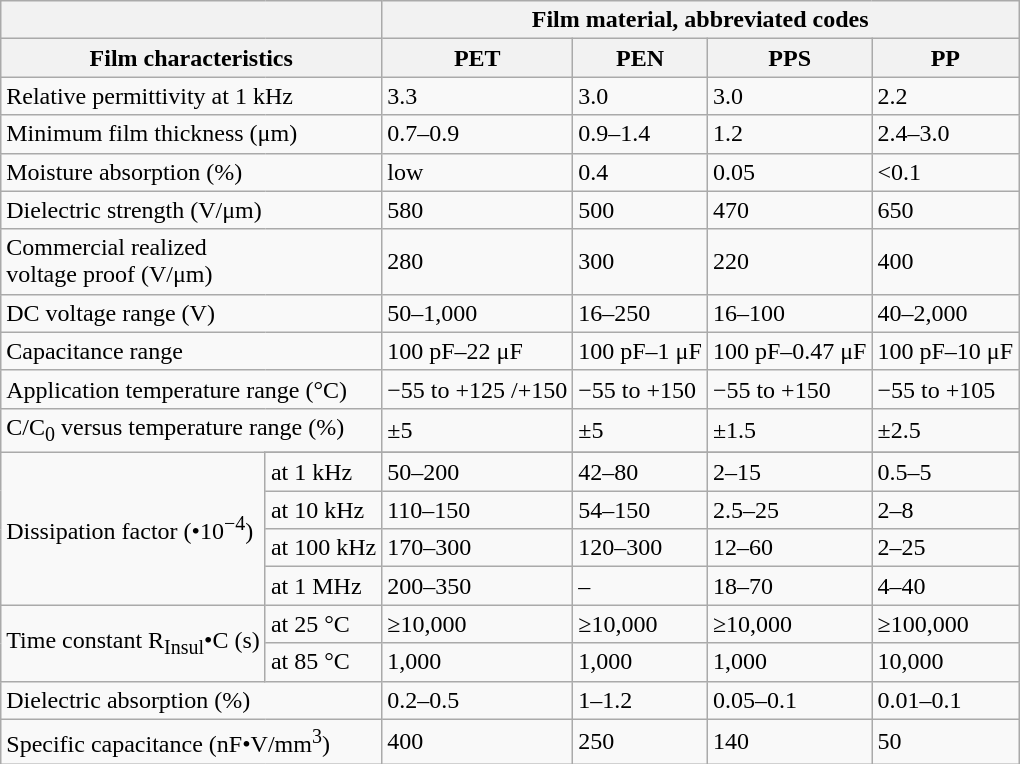<table class="wikitable centered">
<tr class="hintergrundfarbe6">
<th colspan="2"></th>
<th colspan="4">Film material, abbreviated codes</th>
</tr>
<tr class="hintergrundfarbe6">
<th colspan="2">Film characteristics</th>
<th>PET</th>
<th>PEN</th>
<th>PPS</th>
<th>PP</th>
</tr>
<tr>
<td colspan="2">Relative permittivity at 1 kHz</td>
<td>3.3</td>
<td>3.0</td>
<td>3.0</td>
<td>2.2</td>
</tr>
<tr>
<td colspan="2">Minimum film thickness (μm)</td>
<td>0.7–0.9</td>
<td>0.9–1.4</td>
<td>1.2</td>
<td>2.4–3.0</td>
</tr>
<tr>
<td colspan="2">Moisture absorption (%)</td>
<td>low</td>
<td>0.4</td>
<td>0.05</td>
<td><0.1</td>
</tr>
<tr>
<td colspan="2">Dielectric strength (V/μm)</td>
<td>580</td>
<td>500</td>
<td>470</td>
<td>650</td>
</tr>
<tr>
<td colspan="2">Commercial realized<br>voltage proof (V/μm)</td>
<td>280</td>
<td>300</td>
<td>220</td>
<td>400</td>
</tr>
<tr>
<td colspan="2">DC voltage range (V)</td>
<td>50–1,000</td>
<td>16–250</td>
<td>16–100</td>
<td>40–2,000</td>
</tr>
<tr>
<td colspan="2">Capacitance range</td>
<td>100 pF–22 μF</td>
<td>100 pF–1 μF</td>
<td>100 pF–0.47 μF</td>
<td>100 pF–10 μF</td>
</tr>
<tr>
<td colspan="2">Application temperature range (°C)</td>
<td>−55 to +125 /+150</td>
<td>−55 to +150</td>
<td>−55 to +150</td>
<td>−55 to +105</td>
</tr>
<tr>
<td colspan="2">C/C<sub>0</sub> versus temperature range (%)</td>
<td>±5</td>
<td>±5</td>
<td>±1.5</td>
<td>±2.5</td>
</tr>
<tr>
<td rowspan="5">Dissipation factor (•10<sup>−4</sup>)</td>
</tr>
<tr>
<td>at 1 kHz</td>
<td>50–200</td>
<td>42–80</td>
<td>2–15</td>
<td>0.5–5</td>
</tr>
<tr>
<td>at 10 kHz</td>
<td>110–150</td>
<td>54–150</td>
<td>2.5–25</td>
<td>2–8</td>
</tr>
<tr>
<td>at 100 kHz</td>
<td>170–300</td>
<td>120–300</td>
<td>12–60</td>
<td>2–25</td>
</tr>
<tr>
<td>at 1 MHz</td>
<td>200–350</td>
<td>–</td>
<td>18–70</td>
<td>4–40</td>
</tr>
<tr>
<td rowspan="2">Time constant R<sub>Insul</sub>•C (s)</td>
<td>at 25 °C</td>
<td>≥10,000</td>
<td>≥10,000</td>
<td>≥10,000</td>
<td>≥100,000</td>
</tr>
<tr>
<td>at 85 °C</td>
<td>1,000</td>
<td>1,000</td>
<td>1,000</td>
<td>10,000</td>
</tr>
<tr>
<td colspan="2">Dielectric absorption (%)</td>
<td>0.2–0.5</td>
<td>1–1.2</td>
<td>0.05–0.1</td>
<td>0.01–0.1</td>
</tr>
<tr>
<td colspan="2">Specific capacitance (nF•V/mm<sup>3</sup>)</td>
<td>400</td>
<td>250</td>
<td>140</td>
<td>50</td>
</tr>
</table>
